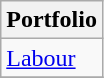<table class="wikitable">
<tr>
<th>Portfolio</th>
</tr>
<tr>
<td><a href='#'>Labour</a></td>
</tr>
<tr>
</tr>
</table>
